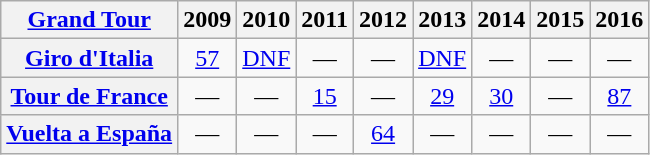<table class="wikitable plainrowheaders">
<tr>
<th scope="col"><a href='#'>Grand Tour</a></th>
<th scope="col">2009</th>
<th scope="col">2010</th>
<th scope="col">2011</th>
<th scope="col">2012</th>
<th scope="col">2013</th>
<th scope="col">2014</th>
<th scope="col">2015</th>
<th scope="col">2016</th>
</tr>
<tr style="text-align:center;">
<th scope="row"> <a href='#'>Giro d'Italia</a></th>
<td><a href='#'>57</a></td>
<td><a href='#'>DNF</a></td>
<td>—</td>
<td>—</td>
<td><a href='#'>DNF</a></td>
<td>—</td>
<td>—</td>
<td>—</td>
</tr>
<tr style="text-align:center;">
<th scope="row"> <a href='#'>Tour de France</a></th>
<td>—</td>
<td>—</td>
<td><a href='#'>15</a></td>
<td>—</td>
<td><a href='#'>29</a></td>
<td><a href='#'>30</a></td>
<td>—</td>
<td><a href='#'>87</a></td>
</tr>
<tr style="text-align:center;">
<th scope="row"> <a href='#'>Vuelta a España</a></th>
<td>—</td>
<td>—</td>
<td>—</td>
<td><a href='#'>64</a></td>
<td>—</td>
<td>—</td>
<td>—</td>
<td>—</td>
</tr>
</table>
